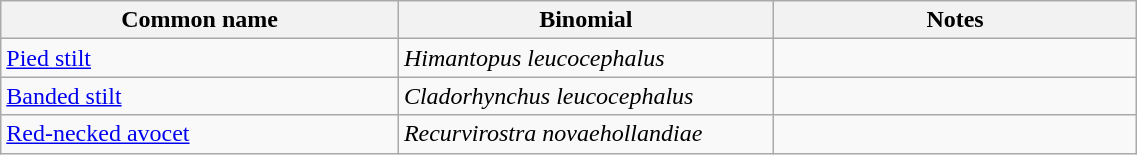<table style="width:60%;" class="wikitable">
<tr>
<th width=35%>Common name</th>
<th width=33%>Binomial</th>
<th width=32%>Notes</th>
</tr>
<tr>
<td><a href='#'>Pied stilt</a></td>
<td><em>Himantopus leucocephalus</em></td>
<td></td>
</tr>
<tr>
<td><a href='#'>Banded stilt</a></td>
<td><em>Cladorhynchus leucocephalus</em></td>
<td></td>
</tr>
<tr>
<td><a href='#'>Red-necked avocet</a></td>
<td><em>Recurvirostra novaehollandiae</em></td>
<td></td>
</tr>
</table>
